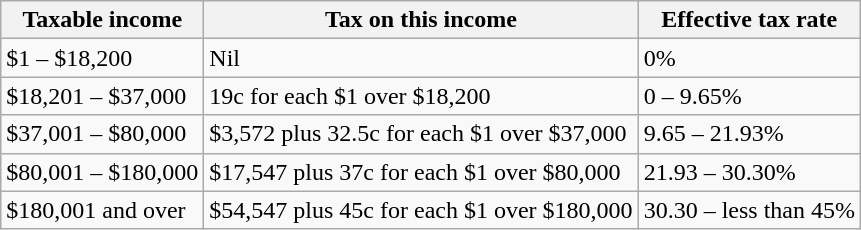<table class="wikitable">
<tr>
<th>Taxable income</th>
<th>Tax on this income</th>
<th>Effective tax rate</th>
</tr>
<tr>
<td>$1 – $18,200</td>
<td>Nil</td>
<td>0%</td>
</tr>
<tr>
<td>$18,201 – $37,000</td>
<td>19c for each $1 over $18,200</td>
<td>0 – 9.65%</td>
</tr>
<tr>
<td>$37,001 – $80,000</td>
<td>$3,572 plus 32.5c for each $1 over $37,000</td>
<td>9.65 – 21.93%</td>
</tr>
<tr>
<td>$80,001 – $180,000</td>
<td>$17,547 plus 37c for each $1 over $80,000</td>
<td>21.93 – 30.30%</td>
</tr>
<tr>
<td>$180,001 and over</td>
<td>$54,547 plus 45c for each $1 over $180,000</td>
<td>30.30 – less than 45%</td>
</tr>
</table>
